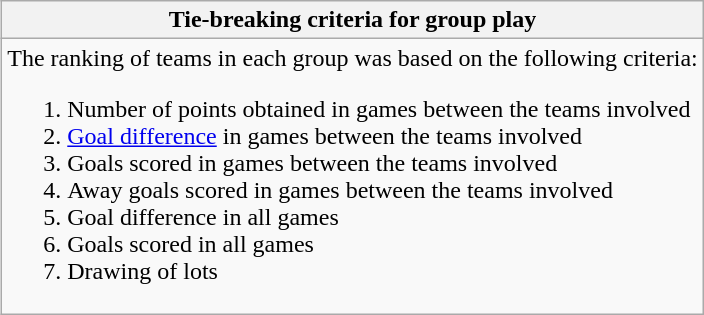<table class="wikitable collapsible collapsed" align="right">
<tr>
<th>Tie-breaking criteria for group play</th>
</tr>
<tr>
<td>The ranking of teams in each group was based on the following criteria:<br><ol><li>Number of points obtained in games between the teams involved</li><li><a href='#'>Goal difference</a> in games between the teams involved</li><li>Goals scored in games between the teams involved</li><li>Away goals scored in games between the teams involved</li><li>Goal difference in all games</li><li>Goals scored in all games</li><li>Drawing of lots</li></ol></td>
</tr>
</table>
